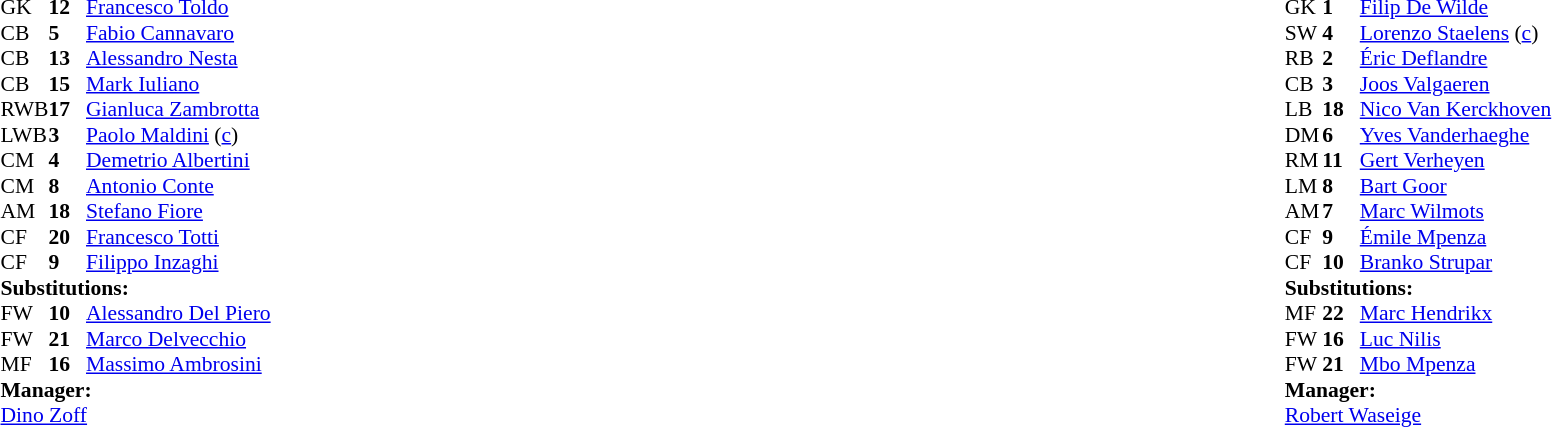<table style="width:100%;">
<tr>
<td style="vertical-align:top; width:40%;"><br><table style="font-size:90%" cellspacing="0" cellpadding="0">
<tr>
<th width="25"></th>
<th width="25"></th>
</tr>
<tr>
<td>GK</td>
<td><strong>12</strong></td>
<td><a href='#'>Francesco Toldo</a></td>
</tr>
<tr>
<td>CB</td>
<td><strong>5</strong></td>
<td><a href='#'>Fabio Cannavaro</a></td>
</tr>
<tr>
<td>CB</td>
<td><strong>13</strong></td>
<td><a href='#'>Alessandro Nesta</a></td>
</tr>
<tr>
<td>CB</td>
<td><strong>15</strong></td>
<td><a href='#'>Mark Iuliano</a></td>
</tr>
<tr>
<td>RWB</td>
<td><strong>17</strong></td>
<td><a href='#'>Gianluca Zambrotta</a></td>
<td></td>
</tr>
<tr>
<td>LWB</td>
<td><strong>3</strong></td>
<td><a href='#'>Paolo Maldini</a> (<a href='#'>c</a>)</td>
</tr>
<tr>
<td>CM</td>
<td><strong>4</strong></td>
<td><a href='#'>Demetrio Albertini</a></td>
</tr>
<tr>
<td>CM</td>
<td><strong>8</strong></td>
<td><a href='#'>Antonio Conte</a></td>
<td></td>
</tr>
<tr>
<td>AM</td>
<td><strong>18</strong></td>
<td><a href='#'>Stefano Fiore</a></td>
<td></td>
<td></td>
</tr>
<tr>
<td>CF</td>
<td><strong>20</strong></td>
<td><a href='#'>Francesco Totti</a></td>
<td></td>
<td></td>
</tr>
<tr>
<td>CF</td>
<td><strong>9</strong></td>
<td><a href='#'>Filippo Inzaghi</a></td>
<td></td>
<td></td>
</tr>
<tr>
<td colspan=3><strong>Substitutions:</strong></td>
</tr>
<tr>
<td>FW</td>
<td><strong>10</strong></td>
<td><a href='#'>Alessandro Del Piero</a></td>
<td></td>
<td></td>
</tr>
<tr>
<td>FW</td>
<td><strong>21</strong></td>
<td><a href='#'>Marco Delvecchio</a></td>
<td></td>
<td></td>
</tr>
<tr>
<td>MF</td>
<td><strong>16</strong></td>
<td><a href='#'>Massimo Ambrosini</a></td>
<td></td>
<td></td>
</tr>
<tr>
<td colspan=3><strong>Manager:</strong></td>
</tr>
<tr>
<td colspan=3><a href='#'>Dino Zoff</a></td>
</tr>
</table>
</td>
<td valign="top"></td>
<td style="vertical-align:top; width:50%;"><br><table style="font-size:90%; margin:auto;" cellspacing="0" cellpadding="0">
<tr>
<th width=25></th>
<th width=25></th>
</tr>
<tr>
<td>GK</td>
<td><strong>1</strong></td>
<td><a href='#'>Filip De Wilde</a></td>
</tr>
<tr>
<td>SW</td>
<td><strong>4</strong></td>
<td><a href='#'>Lorenzo Staelens</a> (<a href='#'>c</a>)</td>
</tr>
<tr>
<td>RB</td>
<td><strong>2</strong></td>
<td><a href='#'>Éric Deflandre</a></td>
</tr>
<tr>
<td>CB</td>
<td><strong>3</strong></td>
<td><a href='#'>Joos Valgaeren</a></td>
</tr>
<tr>
<td>LB</td>
<td><strong>18</strong></td>
<td><a href='#'>Nico Van Kerckhoven</a></td>
<td></td>
<td></td>
</tr>
<tr>
<td>DM</td>
<td><strong>6</strong></td>
<td><a href='#'>Yves Vanderhaeghe</a></td>
</tr>
<tr>
<td>RM</td>
<td><strong>11</strong></td>
<td><a href='#'>Gert Verheyen</a></td>
<td></td>
<td></td>
</tr>
<tr>
<td>LM</td>
<td><strong>8</strong></td>
<td><a href='#'>Bart Goor</a></td>
</tr>
<tr>
<td>AM</td>
<td><strong>7</strong></td>
<td><a href='#'>Marc Wilmots</a></td>
<td></td>
</tr>
<tr>
<td>CF</td>
<td><strong>9</strong></td>
<td><a href='#'>Émile Mpenza</a></td>
</tr>
<tr>
<td>CF</td>
<td><strong>10</strong></td>
<td><a href='#'>Branko Strupar</a></td>
<td></td>
<td></td>
</tr>
<tr>
<td colspan=3><strong>Substitutions:</strong></td>
</tr>
<tr>
<td>MF</td>
<td><strong>22</strong></td>
<td><a href='#'>Marc Hendrikx</a></td>
<td></td>
<td></td>
</tr>
<tr>
<td>FW</td>
<td><strong>16</strong></td>
<td><a href='#'>Luc Nilis</a></td>
<td></td>
<td></td>
</tr>
<tr>
<td>FW</td>
<td><strong>21</strong></td>
<td><a href='#'>Mbo Mpenza</a></td>
<td></td>
<td></td>
</tr>
<tr>
<td colspan=3><strong>Manager:</strong></td>
</tr>
<tr>
<td colspan=3><a href='#'>Robert Waseige</a></td>
</tr>
</table>
</td>
</tr>
</table>
